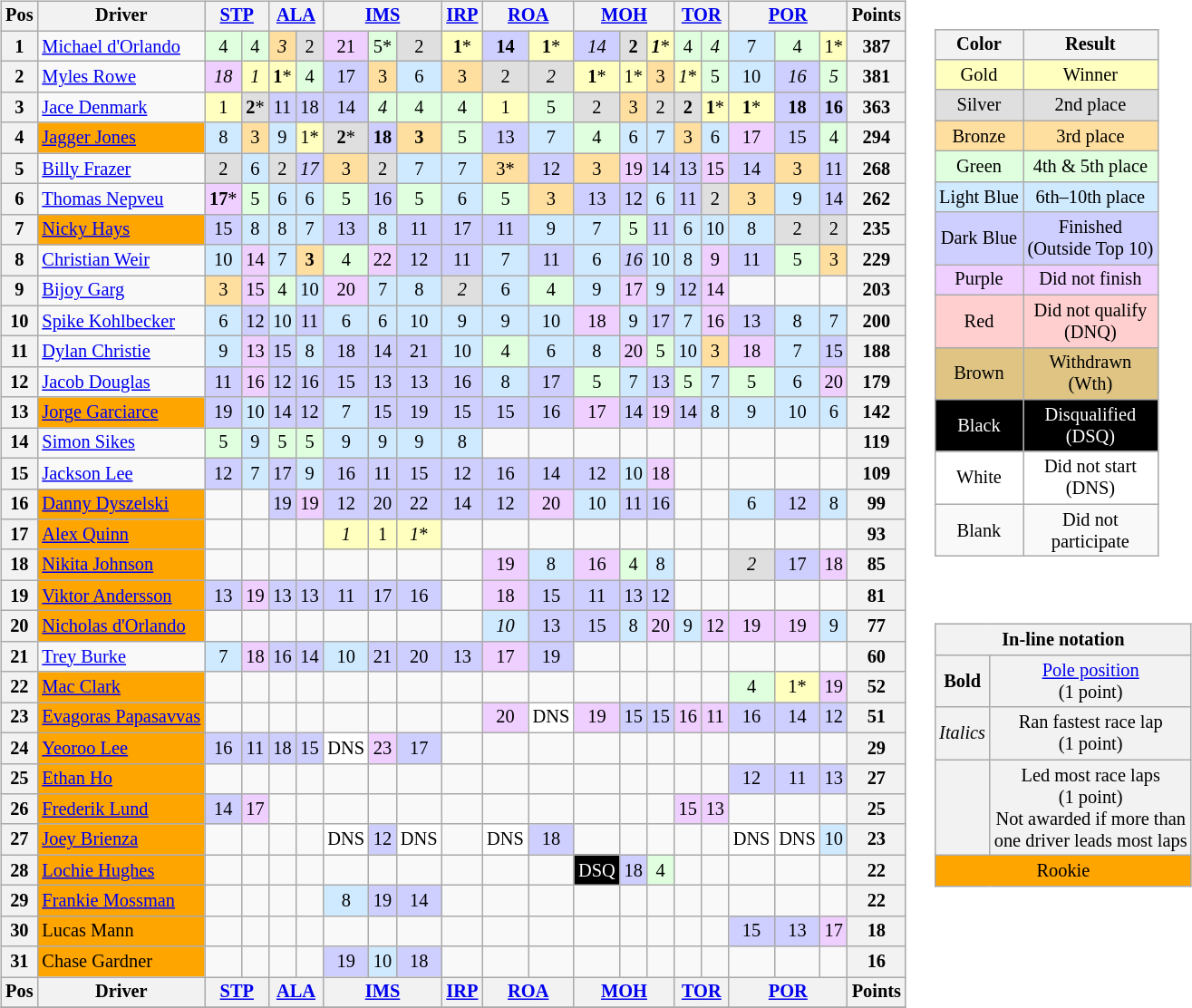<table>
<tr>
<td valign="top"><br><table class="wikitable" style="font-size:85%; text-align:center">
<tr valign="top">
<th valign="middle">Pos</th>
<th valign="middle">Driver</th>
<th colspan="2"><a href='#'>STP</a></th>
<th colspan="2"><a href='#'>ALA</a></th>
<th colspan="3"><a href='#'>IMS</a></th>
<th><a href='#'>IRP</a></th>
<th colspan="2"><a href='#'>ROA</a></th>
<th colspan="3"><a href='#'>MOH</a></th>
<th colspan="2"><a href='#'>TOR</a></th>
<th colspan="3"><a href='#'>POR</a></th>
<th valign="middle">Points</th>
</tr>
<tr>
<th>1</th>
<td align="left" nowrap> <a href='#'>Michael d'Orlando</a></td>
<td style="background:#DFFFDF;">4</td>
<td style="background:#DFFFDF;">4</td>
<td style="background:#FFDF9F;"><em>3</em></td>
<td style="background:#DFDFDF;">2</td>
<td style="background:#EFCFFF;">21</td>
<td style="background:#DFFFDF;">5*</td>
<td style="background:#DFDFDF;">2</td>
<td style="background:#FFFFBF;"><strong>1</strong>*</td>
<td style="background:#CFCFFF;"><strong>14</strong></td>
<td style="background:#FFFFBF;"><strong>1</strong>*</td>
<td style="background:#CFCFFF;"><em>14</em></td>
<td style="background:#DFDFDF;"><strong>2</strong></td>
<td style="background:#FFFFBF;"><strong><em>1</em></strong>*</td>
<td style="background:#DFFFDF;">4</td>
<td style="background:#DFFFDF;"><em>4</em></td>
<td style="background:#CFEAFF;">7</td>
<td style="background:#DFFFDF;">4</td>
<td style="background:#FFFFBF;">1*</td>
<th>387</th>
</tr>
<tr>
<th>2</th>
<td align="left"> <a href='#'>Myles Rowe</a></td>
<td style="background:#EFCFFF;"><em>18</em></td>
<td style="background:#FFFFBF;"><em>1</em></td>
<td style="background:#FFFFBF;"><strong>1</strong>*</td>
<td style="background:#DFFFDF;">4</td>
<td style="background:#CFCFFF;">17</td>
<td style="background:#FFDF9F;">3</td>
<td style="background:#CFEAFF;">6</td>
<td style="background:#FFDF9F;">3</td>
<td style="background:#DFDFDF;">2</td>
<td style="background:#DFDFDF;"><em>2</em></td>
<td style="background:#FFFFBF;"><strong>1</strong>*</td>
<td style="background:#FFFFBF;">1*</td>
<td style="background:#FFDF9F;">3</td>
<td style="background:#FFFFBF;"><em>1</em>*</td>
<td style="background:#DFFFDF;">5</td>
<td style="background:#CFEAFF;">10</td>
<td style="background:#CFCFFF;"><em>16</em></td>
<td style="background:#DFFFDF;"><em>5</em></td>
<th>381</th>
</tr>
<tr>
<th>3</th>
<td align="left"> <a href='#'>Jace Denmark</a></td>
<td style="background:#FFFFBF;">1</td>
<td style="background:#DFDFDF;"><strong>2</strong>*</td>
<td style="background:#CFCFFF;">11</td>
<td style="background:#CFCFFF;">18</td>
<td style="background:#CFCFFF;">14</td>
<td style="background:#DFFFDF;"><em>4</em></td>
<td style="background:#DFFFDF;">4</td>
<td style="background:#DFFFDF;">4</td>
<td style="background:#FFFFBF;">1</td>
<td style="background:#DFFFDF;">5</td>
<td style="background:#DFDFDF;">2</td>
<td style="background:#FFDF9F;">3</td>
<td style="background:#DFDFDF;">2</td>
<td style="background:#DFDFDF;"><strong>2</strong></td>
<td style="background:#FFFFBF;"><strong>1</strong>*</td>
<td style="background:#FFFFBF;"><strong>1</strong>*</td>
<td style="background:#CFCFFF;"><strong>18</strong></td>
<td style="background:#CFCFFF;"><strong>16</strong></td>
<th>363</th>
</tr>
<tr>
<th>4</th>
<td align="left" style="background:Orange;"> <a href='#'>Jagger Jones</a></td>
<td style="background:#CFEAFF;">8</td>
<td style="background:#FFDF9F;">3</td>
<td style="background:#CFEAFF;">9</td>
<td style="background:#FFFFBF;">1*</td>
<td style="background:#DFDFDF;"><strong>2</strong>*</td>
<td style="background:#CFCFFF;"><strong>18</strong></td>
<td style="background:#FFDF9F;"><strong>3</strong></td>
<td style="background:#DFFFDF;">5</td>
<td style="background:#CFCFFF;">13</td>
<td style="background:#CFEAFF;">7</td>
<td style="background:#DFFFDF;">4</td>
<td style="background:#CFEAFF;">6</td>
<td style="background:#CFEAFF;">7</td>
<td style="background:#FFDF9F;">3</td>
<td style="background:#CFEAFF;">6</td>
<td style="background:#EFCFFF;">17</td>
<td style="background:#CFCFFF;">15</td>
<td style="background:#DFFFDF;">4</td>
<th>294</th>
</tr>
<tr>
<th>5</th>
<td align="left"> <a href='#'>Billy Frazer</a></td>
<td style="background:#DFDFDF;">2</td>
<td style="background:#CFEAFF;">6</td>
<td style="background:#DFDFDF;">2</td>
<td style="background:#CFCFFF;"><em>17</em></td>
<td style="background:#FFDF9F;">3</td>
<td style="background:#DFDFDF;">2</td>
<td style="background:#CFEAFF;">7</td>
<td style="background:#CFEAFF;">7</td>
<td style="background:#FFDF9F;">3*</td>
<td style="background:#CFCFFF;">12</td>
<td style="background:#FFDF9F;">3</td>
<td style="background:#EFCFFF;">19</td>
<td style="background:#CFCFFF;">14</td>
<td style="background:#CFCFFF;">13</td>
<td style="background:#EFCFFF;">15</td>
<td style="background:#CFCFFF;">14</td>
<td style="background:#FFDF9F;">3</td>
<td style="background:#CFCFFF;">11</td>
<th>268</th>
</tr>
<tr>
<th>6</th>
<td align="left"> <a href='#'>Thomas Nepveu</a></td>
<td style="background:#EFCFFF;"><strong>17</strong>*</td>
<td style="background:#DFFFDF;">5</td>
<td style="background:#CFEAFF;">6</td>
<td style="background:#CFEAFF;">6</td>
<td style="background:#DFFFDF;">5</td>
<td style="background:#CFCFFF;">16</td>
<td style="background:#DFFFDF;">5</td>
<td style="background:#CFEAFF;">6</td>
<td style="background:#DFFFDF;">5</td>
<td style="background:#FFDF9F;">3</td>
<td style="background:#CFCFFF;">13</td>
<td style="background:#CFCFFF;">12</td>
<td style="background:#CFEAFF;">6</td>
<td style="background:#CFCFFF;">11</td>
<td style="background:#DFDFDF;">2</td>
<td style="background:#FFDF9F;">3</td>
<td style="background:#CFEAFF;">9</td>
<td style="background:#CFCFFF;">14</td>
<th>262</th>
</tr>
<tr>
<th>7</th>
<td align="left" style="background:Orange;"> <a href='#'>Nicky Hays</a></td>
<td style="background:#CFCFFF;">15</td>
<td style="background:#CFEAFF;">8</td>
<td style="background:#CFEAFF;">8</td>
<td style="background:#CFEAFF;">7</td>
<td style="background:#CFCFFF;">13</td>
<td style="background:#CFEAFF;">8</td>
<td style="background:#CFCFFF;">11</td>
<td style="background:#CFCFFF;">17</td>
<td style="background:#CFCFFF;">11</td>
<td style="background:#CFEAFF;">9</td>
<td style="background:#CFEAFF;">7</td>
<td style="background:#DFFFDF;">5</td>
<td style="background:#CFCFFF;">11</td>
<td style="background:#CFEAFF;">6</td>
<td style="background:#CFEAFF;">10</td>
<td style="background:#CFEAFF;">8</td>
<td style="background:#DFDFDF;">2</td>
<td style="background:#DFDFDF;">2</td>
<th>235</th>
</tr>
<tr>
<th>8</th>
<td align="left"> <a href='#'>Christian Weir</a></td>
<td style="background:#CFEAFF;">10</td>
<td style="background:#EFCFFF;">14</td>
<td style="background:#CFEAFF;">7</td>
<td style="background:#FFDF9F;"><strong>3</strong></td>
<td style="background:#DFFFDF;">4</td>
<td style="background:#EFCFFF;">22</td>
<td style="background:#CFCFFF;">12</td>
<td style="background:#CFCFFF;">11</td>
<td style="background:#CFEAFF;">7</td>
<td style="background:#CFCFFF;">11</td>
<td style="background:#CFEAFF;">6</td>
<td style="background:#CFCFFF;"><em>16</em></td>
<td style="background:#CFEAFF;">10</td>
<td style="background:#CFEAFF;">8</td>
<td style="background:#EFCFFF;">9</td>
<td style="background:#CFCFFF;">11</td>
<td style="background:#DFFFDF;">5</td>
<td style="background:#FFDF9F;">3</td>
<th>229</th>
</tr>
<tr>
<th>9</th>
<td align="left"> <a href='#'>Bijoy Garg</a></td>
<td style="background:#FFDF9F;">3</td>
<td style="background:#EFCFFF;">15</td>
<td style="background:#DFFFDF;">4</td>
<td style="background:#CFEAFF;">10</td>
<td style="background:#EFCFFF;">20</td>
<td style="background:#CFEAFF;">7</td>
<td style="background:#CFEAFF;">8</td>
<td style="background:#DFDFDF;"><em>2</em></td>
<td style="background:#CFEAFF;">6</td>
<td style="background:#DFFFDF;">4</td>
<td style="background:#CFEAFF;">9</td>
<td style="background:#EFCFFF;">17</td>
<td style="background:#CFEAFF;">9</td>
<td style="background:#CFCFFF;">12</td>
<td style="background:#EFCFFF;">14</td>
<td></td>
<td></td>
<td></td>
<th>203</th>
</tr>
<tr>
<th>10</th>
<td align="left"> <a href='#'>Spike Kohlbecker</a></td>
<td style="background:#CFEAFF;">6</td>
<td style="background:#CFCFFF;">12</td>
<td style="background:#CFEAFF;">10</td>
<td style="background:#CFCFFF;">11</td>
<td style="background:#CFEAFF;">6</td>
<td style="background:#CFEAFF;">6</td>
<td style="background:#CFEAFF;">10</td>
<td style="background:#CFEAFF;">9</td>
<td style="background:#CFEAFF;">9</td>
<td style="background:#CFEAFF;">10</td>
<td style="background:#EFCFFF;">18</td>
<td style="background:#CFEAFF;">9</td>
<td style="background:#CFCFFF;">17</td>
<td style="background:#CFEAFF;">7</td>
<td style="background:#EFCFFF;">16</td>
<td style="background:#CFCFFF;">13</td>
<td style="background:#CFEAFF;">8</td>
<td style="background:#CFEAFF;">7</td>
<th>200</th>
</tr>
<tr>
<th>11</th>
<td align="left"> <a href='#'>Dylan Christie</a></td>
<td style="background:#CFEAFF;">9</td>
<td style="background:#EFCFFF;">13</td>
<td style="background:#CFCFFF;">15</td>
<td style="background:#CFEAFF;">8</td>
<td style="background:#CFCFFF;">18</td>
<td style="background:#CFCFFF;">14</td>
<td style="background:#CFCFFF;">21</td>
<td style="background:#CFEAFF;">10</td>
<td style="background:#DFFFDF;">4</td>
<td style="background:#CFEAFF;">6</td>
<td style="background:#CFEAFF;">8</td>
<td style="background:#EFCFFF;">20</td>
<td style="background:#DFFFDF;">5</td>
<td style="background:#CFEAFF;">10</td>
<td style="background:#FFDF9F;">3</td>
<td style="background:#EFCFFF;">18</td>
<td style="background:#CFEAFF;">7</td>
<td style="background:#CFCFFF;">15</td>
<th>188</th>
</tr>
<tr>
<th>12</th>
<td align="left"> <a href='#'>Jacob Douglas</a></td>
<td style="background:#CFCFFF;">11</td>
<td style="background:#EFCFFF;">16</td>
<td style="background:#CFCFFF;">12</td>
<td style="background:#CFCFFF;">16</td>
<td style="background:#CFCFFF;">15</td>
<td style="background:#CFCFFF;">13</td>
<td style="background:#CFCFFF;">13</td>
<td style="background:#CFCFFF;">16</td>
<td style="background:#CFEAFF;">8</td>
<td style="background:#CFCFFF;">17</td>
<td style="background:#DFFFDF;">5</td>
<td style="background:#CFEAFF;">7</td>
<td style="background:#CFCFFF;">13</td>
<td style="background:#DFFFDF;">5</td>
<td style="background:#CFEAFF;">7</td>
<td style="background:#DFFFDF;">5</td>
<td style="background:#CFEAFF;">6</td>
<td style="background:#EFCFFF;">20</td>
<th>179</th>
</tr>
<tr>
<th>13</th>
<td align="left" style="background:Orange;"> <a href='#'>Jorge Garciarce</a></td>
<td style="background:#CFCFFF;">19</td>
<td style="background:#CFEAFF;">10</td>
<td style="background:#CFCFFF;">14</td>
<td style="background:#CFCFFF;">12</td>
<td style="background:#CFEAFF;">7</td>
<td style="background:#CFCFFF;">15</td>
<td style="background:#CFCFFF;">19</td>
<td style="background:#CFCFFF;">15</td>
<td style="background:#CFCFFF;">15</td>
<td style="background:#CFCFFF;">16</td>
<td style="background:#EFCFFF;">17</td>
<td style="background:#CFCFFF;">14</td>
<td style="background:#EFCFFF;">19</td>
<td style="background:#CFCFFF;">14</td>
<td style="background:#CFEAFF;">8</td>
<td style="background:#CFEAFF;">9</td>
<td style="background:#CFEAFF;">10</td>
<td style="background:#CFEAFF;">6</td>
<th>142</th>
</tr>
<tr>
<th>14</th>
<td align="left"> <a href='#'>Simon Sikes</a></td>
<td style="background:#DFFFDF;">5</td>
<td style="background:#CFEAFF;">9</td>
<td style="background:#DFFFDF;">5</td>
<td style="background:#DFFFDF;">5</td>
<td style="background:#CFEAFF;">9</td>
<td style="background:#CFEAFF;">9</td>
<td style="background:#CFEAFF;">9</td>
<td style="background:#CFEAFF;">8</td>
<td></td>
<td></td>
<td></td>
<td></td>
<td></td>
<td></td>
<td></td>
<td></td>
<td></td>
<td></td>
<th>119</th>
</tr>
<tr>
<th>15</th>
<td align="left"> <a href='#'>Jackson Lee</a></td>
<td style="background:#CFCFFF;">12</td>
<td style="background:#CFEAFF;">7</td>
<td style="background:#CFCFFF;">17</td>
<td style="background:#CFEAFF;">9</td>
<td style="background:#CFCFFF;">16</td>
<td style="background:#CFCFFF;">11</td>
<td style="background:#CFCFFF;">15</td>
<td style="background:#CFCFFF;">12</td>
<td style="background:#CFCFFF;">16</td>
<td style="background:#CFCFFF;">14</td>
<td style="background:#CFCFFF;">12</td>
<td style="background:#CFEAFF;">10</td>
<td style="background:#EFCFFF;">18</td>
<td></td>
<td></td>
<td></td>
<td></td>
<td></td>
<th>109</th>
</tr>
<tr>
<th>16</th>
<td align="left" style="background:Orange;"> <a href='#'>Danny Dyszelski</a></td>
<td></td>
<td></td>
<td style="background:#CFCFFF;">19</td>
<td style="background:#EFCFFF;">19</td>
<td style="background:#CFCFFF;">12</td>
<td style="background:#CFCFFF;">20</td>
<td style="background:#CFCFFF;">22</td>
<td style="background:#CFCFFF;">14</td>
<td style="background:#CFCFFF;">12</td>
<td style="background:#EFCFFF;">20</td>
<td style="background:#CFEAFF;">10</td>
<td style="background:#CFCFFF;">11</td>
<td style="background:#CFCFFF;">16</td>
<td></td>
<td></td>
<td style="background:#CFEAFF;">6</td>
<td style="background:#CFCFFF;">12</td>
<td style="background:#CFEAFF;">8</td>
<th>99</th>
</tr>
<tr>
<th>17</th>
<td align="left" style="background:Orange;"> <a href='#'>Alex Quinn</a></td>
<td></td>
<td></td>
<td></td>
<td></td>
<td style="background:#FFFFBF;"><em>1</em></td>
<td style="background:#FFFFBF;">1</td>
<td style="background:#FFFFBF;"><em>1</em>*</td>
<td></td>
<td></td>
<td></td>
<td></td>
<td></td>
<td></td>
<td></td>
<td></td>
<td></td>
<td></td>
<td></td>
<th>93</th>
</tr>
<tr>
<th>18</th>
<td align="left" style="background:Orange;"> <a href='#'>Nikita Johnson</a></td>
<td></td>
<td></td>
<td></td>
<td></td>
<td></td>
<td></td>
<td></td>
<td></td>
<td style="background:#EFCFFF;">19</td>
<td style="background:#CFEAFF;">8</td>
<td style="background:#EFCFFF;">16</td>
<td style="background:#DFFFDF;">4</td>
<td style="background:#CFEAFF;">8</td>
<td></td>
<td></td>
<td style="background:#DFDFDF;"><em>2</em></td>
<td style="background:#CFCFFF;">17</td>
<td style="background:#EFCFFF;">18</td>
<th>85</th>
</tr>
<tr>
<th>19</th>
<td align="left" style="background:Orange;"> <a href='#'>Viktor Andersson</a></td>
<td style="background:#CFCFFF;">13</td>
<td style="background:#EFCFFF;">19</td>
<td style="background:#CFCFFF;">13</td>
<td style="background:#CFCFFF;">13</td>
<td style="background:#CFCFFF;">11</td>
<td style="background:#CFCFFF;">17</td>
<td style="background:#CFCFFF;">16</td>
<td></td>
<td style="background:#EFCFFF;">18</td>
<td style="background:#CFCFFF;">15</td>
<td style="background:#CFCFFF;">11</td>
<td style="background:#CFCFFF;">13</td>
<td style="background:#CFCFFF;">12</td>
<td></td>
<td></td>
<td></td>
<td></td>
<td></td>
<th>81</th>
</tr>
<tr>
<th>20</th>
<td align="left" style="background:Orange;"> <a href='#'>Nicholas d'Orlando</a></td>
<td></td>
<td></td>
<td></td>
<td></td>
<td></td>
<td></td>
<td></td>
<td></td>
<td style="background:#CFEAFF;"><em>10</em></td>
<td style="background:#CFCFFF;">13</td>
<td style="background:#CFCFFF;">15</td>
<td style="background:#CFEAFF;">8</td>
<td style="background:#EFCFFF;">20</td>
<td style="background:#CFEAFF;">9</td>
<td style="background:#EFCFFF;">12</td>
<td style="background:#EFCFFF;">19</td>
<td style="background:#EFCFFF;">19</td>
<td style="background:#CFEAFF;">9</td>
<th>77</th>
</tr>
<tr>
<th>21</th>
<td align="left"> <a href='#'>Trey Burke</a></td>
<td style="background:#CFEAFF;">7</td>
<td style="background:#EFCFFF;">18</td>
<td style="background:#CFCFFF;">16</td>
<td style="background:#CFCFFF;">14</td>
<td style="background:#CFEAFF;">10</td>
<td style="background:#CFCFFF;">21</td>
<td style="background:#CFCFFF;">20</td>
<td style="background:#CFCFFF;">13</td>
<td style="background:#EFCFFF;">17</td>
<td style="background:#CFCFFF;">19</td>
<td></td>
<td></td>
<td></td>
<td></td>
<td></td>
<td></td>
<td></td>
<td></td>
<th>60</th>
</tr>
<tr>
<th>22</th>
<td align="left" style="background:Orange;"> <a href='#'>Mac Clark</a></td>
<td></td>
<td></td>
<td></td>
<td></td>
<td></td>
<td></td>
<td></td>
<td></td>
<td></td>
<td></td>
<td></td>
<td></td>
<td></td>
<td></td>
<td></td>
<td style="background:#DFFFDF;">4</td>
<td style="background:#FFFFBF;">1*</td>
<td style="background:#EFCFFF;">19</td>
<th>52</th>
</tr>
<tr>
<th>23</th>
<td align="left" style="background:Orange;" nowrap> <a href='#'>Evagoras Papasavvas</a></td>
<td></td>
<td></td>
<td></td>
<td></td>
<td></td>
<td></td>
<td></td>
<td></td>
<td style="background:#EFCFFF;">20</td>
<td style="background:#FFFFFF;">DNS</td>
<td style="background:#EFCFFF;">19</td>
<td style="background:#CFCFFF;">15</td>
<td style="background:#CFCFFF;">15</td>
<td style="background:#EFCFFF;">16</td>
<td style="background:#EFCFFF;">11</td>
<td style="background:#CFCFFF;">16</td>
<td style="background:#CFCFFF;">14</td>
<td style="background:#CFCFFF;">12</td>
<th>51</th>
</tr>
<tr>
<th>24</th>
<td align="left" style="background:Orange;"> <a href='#'>Yeoroo Lee</a></td>
<td style="background:#CFCFFF;">16</td>
<td style="background:#CFCFFF;">11</td>
<td style="background:#CFCFFF;">18</td>
<td style="background:#CFCFFF;">15</td>
<td style="background:#FFFFFF;">DNS</td>
<td style="background:#EFCFFF;">23</td>
<td style="background:#CFCFFF;">17</td>
<td></td>
<td></td>
<td></td>
<td></td>
<td></td>
<td></td>
<td></td>
<td></td>
<td></td>
<td></td>
<td></td>
<th>29</th>
</tr>
<tr>
<th>25</th>
<td align="left" style="background:Orange;"> <a href='#'>Ethan Ho</a></td>
<td></td>
<td></td>
<td></td>
<td></td>
<td></td>
<td></td>
<td></td>
<td></td>
<td></td>
<td></td>
<td></td>
<td></td>
<td></td>
<td></td>
<td></td>
<td style="background:#CFCFFF;">12</td>
<td style="background:#CFCFFF;">11</td>
<td style="background:#CFCFFF;">13</td>
<th>27</th>
</tr>
<tr>
<th>26</th>
<td align="left" style="background:Orange;"> <a href='#'>Frederik Lund</a></td>
<td style="background:#CFCFFF;">14</td>
<td style="background:#EFCFFF;">17</td>
<td></td>
<td></td>
<td></td>
<td></td>
<td></td>
<td></td>
<td></td>
<td></td>
<td></td>
<td></td>
<td></td>
<td style="background:#EFCFFF;">15</td>
<td style="background:#EFCFFF;">13</td>
<td></td>
<td></td>
<td></td>
<th>25</th>
</tr>
<tr>
<th>27</th>
<td align="left" style="background:Orange;"> <a href='#'>Joey Brienza</a></td>
<td></td>
<td></td>
<td></td>
<td></td>
<td style="background:#FFFFFF;">DNS</td>
<td style="background:#CFCFFF;">12</td>
<td style="background:#FFFFFF;">DNS</td>
<td></td>
<td style="background:#FFFFFF;">DNS</td>
<td style="background:#CFCFFF;">18</td>
<td></td>
<td></td>
<td></td>
<td></td>
<td></td>
<td style="background:#FFFFFF;">DNS</td>
<td style="background:#FFFFFF;">DNS</td>
<td style="background:#CFEAFF;">10</td>
<th>23</th>
</tr>
<tr>
<th>28</th>
<td align="left" style="background:Orange;"> <a href='#'>Lochie Hughes</a></td>
<td></td>
<td></td>
<td></td>
<td></td>
<td></td>
<td></td>
<td></td>
<td></td>
<td></td>
<td></td>
<td style="background:#000000; color:white;">DSQ</td>
<td style="background:#CFCFFF;">18</td>
<td style="background:#DFFFDF;">4</td>
<td></td>
<td></td>
<td></td>
<td></td>
<td></td>
<th>22</th>
</tr>
<tr>
<th>29</th>
<td align="left" style="background:Orange;"> <a href='#'>Frankie Mossman</a></td>
<td></td>
<td></td>
<td></td>
<td></td>
<td style="background:#CFEAFF;">8</td>
<td style="background:#CFCFFF;">19</td>
<td style="background:#CFCFFF;">14</td>
<td></td>
<td></td>
<td></td>
<td></td>
<td></td>
<td></td>
<td></td>
<td></td>
<td></td>
<td></td>
<td></td>
<th>22</th>
</tr>
<tr>
<th>30</th>
<td align="left" style="background:Orange;"> Lucas Mann</td>
<td></td>
<td></td>
<td></td>
<td></td>
<td></td>
<td></td>
<td></td>
<td></td>
<td></td>
<td></td>
<td></td>
<td></td>
<td></td>
<td></td>
<td></td>
<td style="background:#CFCFFF;">15</td>
<td style="background:#CFCFFF;">13</td>
<td style="background:#EFCFFF;">17</td>
<th>18</th>
</tr>
<tr>
<th>31</th>
<td align="left" style="background:Orange;"> Chase Gardner</td>
<td></td>
<td></td>
<td></td>
<td></td>
<td style="background:#CFCFFF;">19</td>
<td style="background:#CFEAFF;">10</td>
<td style="background:#CFCFFF;">18</td>
<td></td>
<td></td>
<td></td>
<td></td>
<td></td>
<td></td>
<td></td>
<td></td>
<td></td>
<td></td>
<td></td>
<th>16</th>
</tr>
<tr>
<th valign="middle">Pos</th>
<th valign="middle">Driver</th>
<th colspan="2"><a href='#'>STP</a></th>
<th colspan="2"><a href='#'>ALA</a></th>
<th colspan="3"><a href='#'>IMS</a></th>
<th><a href='#'>IRP</a></th>
<th colspan="2"><a href='#'>ROA</a></th>
<th colspan="3"><a href='#'>MOH</a></th>
<th colspan="2"><a href='#'>TOR</a></th>
<th colspan="3"><a href='#'>POR</a></th>
<th valign="middle">Points</th>
</tr>
<tr>
</tr>
</table>
</td>
<td valign="top"><br><table>
<tr>
<td><br><table style="margin-right:0; font-size:85%; text-align:center;" class="wikitable">
<tr>
<th>Color</th>
<th>Result</th>
</tr>
<tr style="background:#FFFFBF;">
<td>Gold</td>
<td>Winner</td>
</tr>
<tr style="background:#DFDFDF;">
<td>Silver</td>
<td>2nd place</td>
</tr>
<tr style="background:#FFDF9F;">
<td>Bronze</td>
<td>3rd place</td>
</tr>
<tr style="background:#DFFFDF;">
<td>Green</td>
<td>4th & 5th place</td>
</tr>
<tr style="background:#CFEAFF;">
<td>Light Blue</td>
<td>6th–10th place</td>
</tr>
<tr style="background:#CFCFFF;">
<td>Dark Blue</td>
<td>Finished<br>(Outside Top 10)</td>
</tr>
<tr style="background:#EFCFFF;">
<td>Purple</td>
<td>Did not finish</td>
</tr>
<tr style="background:#FFCFCF;">
<td>Red</td>
<td>Did not qualify<br>(DNQ)</td>
</tr>
<tr style="background:#DFC484;">
<td>Brown</td>
<td>Withdrawn<br>(Wth)</td>
</tr>
<tr style="background:#000000; color:white;">
<td>Black</td>
<td>Disqualified<br>(DSQ)</td>
</tr>
<tr style="background:#FFFFFF;">
<td>White</td>
<td>Did not start<br>(DNS)</td>
</tr>
<tr>
<td>Blank</td>
<td>Did not<br>participate</td>
</tr>
</table>
</td>
</tr>
<tr>
<td><br><table style="margin-right:0; font-size:85%; text-align:center;" class="wikitable">
<tr>
<td style="background:#F2F2F2;" align=center colspan=2><strong>In-line notation</strong></td>
</tr>
<tr>
<td style="background:#F2F2F2;" align=center><strong>Bold</strong></td>
<td style="background:#F2F2F2;" align=center><a href='#'>Pole position</a><br>(1 point)</td>
</tr>
<tr>
<td style="background:#F2F2F2;" align=center><em>Italics</em></td>
<td style="background:#F2F2F2;" align=center>Ran fastest race lap<br>(1 point)</td>
</tr>
<tr>
<td style="background:#F2F2F2;" align=center></td>
<td style="background:#F2F2F2;" align=center>Led most race laps<br>(1 point)<br>Not awarded if more than<br>one driver leads most laps</td>
</tr>
<tr>
<td style="background:Orange;" align=center colspan=2>Rookie</td>
</tr>
</table>
</td>
</tr>
</table>
</td>
</tr>
</table>
